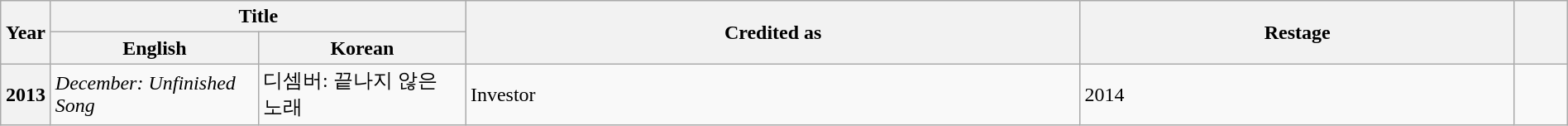<table class="wikitable sortable plainrowheaders" style="clear:none; font-size:100%; padding:0 auto; width:100%; margin:auto">
<tr>
<th rowspan="2" scope="col" style="width:33px;">Year</th>
<th colspan="2" scope="col">Title</th>
<th rowspan="2">Credited as</th>
<th rowspan="2" scope="col">Restage</th>
<th rowspan="2" scope="col" class="unsortable"></th>
</tr>
<tr>
<th width="160">English</th>
<th width="160">Korean</th>
</tr>
<tr>
<th scope="row">2013</th>
<td><em>December: Unfinished Song</em></td>
<td>디셈버: 끝나지 않은 노래</td>
<td>Investor</td>
<td>2014</td>
<td></td>
</tr>
</table>
